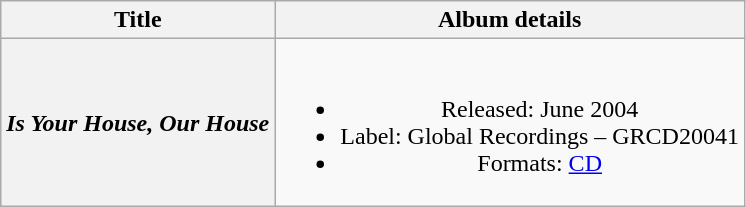<table class="wikitable plainrowheaders" style="text-align:center;" border="1">
<tr>
<th>Title</th>
<th>Album details</th>
</tr>
<tr>
<th scope="row"><em>Is Your House, Our House</em></th>
<td><br><ul><li>Released: June 2004</li><li>Label: Global Recordings – GRCD20041</li><li>Formats: <a href='#'>CD</a></li></ul></td>
</tr>
</table>
